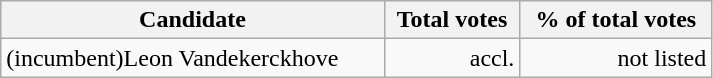<table class="wikitable" width="475">
<tr>
<th align="left">Candidate</th>
<th align="right">Total votes</th>
<th align="right">% of total votes</th>
</tr>
<tr>
<td align="left">(incumbent)Leon Vandekerckhove</td>
<td align="right">accl.</td>
<td align="right">not listed</td>
</tr>
</table>
